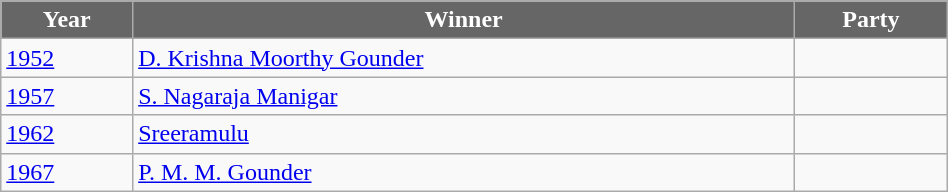<table class="wikitable" width="50%">
<tr>
<th style="background-color:#666666; color:white">Year</th>
<th style="background-color:#666666; color:white">Winner</th>
<th style="background-color:#666666; color:white" colspan="2">Party</th>
</tr>
<tr>
<td><a href='#'>1952</a></td>
<td><a href='#'>D. Krishna Moorthy Gounder</a></td>
<td></td>
</tr>
<tr>
<td><a href='#'>1957</a></td>
<td><a href='#'>S. Nagaraja Manigar</a></td>
<td></td>
</tr>
<tr>
<td><a href='#'>1962</a></td>
<td><a href='#'>Sreeramulu</a></td>
<td></td>
</tr>
<tr>
<td><a href='#'>1967</a></td>
<td><a href='#'>P. M. M. Gounder</a></td>
<td></td>
</tr>
</table>
